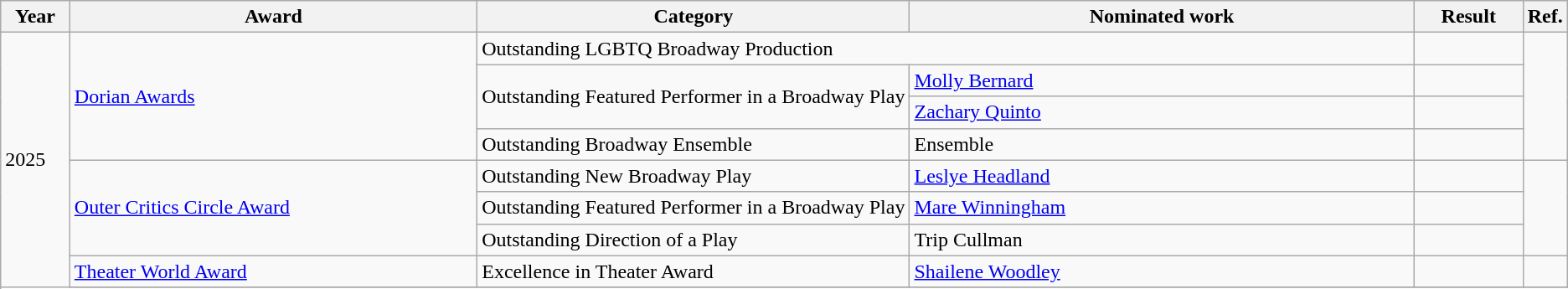<table class="wikitable" style="white-space:nowrap;">
<tr>
<th scope="col" style="width:3em;">Year</th>
<th scope="col" style="width:20em;">Award</th>
<th scope="col" style="width:20em;">Category</th>
<th scope="col" style="width:25em;">Nominated work</th>
<th scope="col" style="width:5em;">Result</th>
<th>Ref.</th>
</tr>
<tr>
<td align=center, rowspan="20">2025</td>
<td rowspan=4><a href='#'>Dorian Awards</a></td>
<td colspan=2>Outstanding LGBTQ Broadway Production</td>
<td></td>
<td rowspan=4></td>
</tr>
<tr>
<td rowspan=2>Outstanding Featured Performer in a Broadway Play</td>
<td><a href='#'>Molly Bernard</a></td>
<td></td>
</tr>
<tr>
<td><a href='#'>Zachary Quinto</a></td>
<td></td>
</tr>
<tr>
<td>Outstanding Broadway Ensemble</td>
<td>Ensemble</td>
<td></td>
</tr>
<tr>
<td rowspan=3><a href='#'>Outer Critics Circle Award</a></td>
<td>Outstanding New Broadway Play</td>
<td><a href='#'>Leslye Headland</a></td>
<td></td>
<td rowspan=3></td>
</tr>
<tr>
<td>Outstanding Featured Performer in a Broadway Play</td>
<td><a href='#'>Mare Winningham</a></td>
<td></td>
</tr>
<tr>
<td>Outstanding Direction of a Play</td>
<td>Trip Cullman</td>
<td></td>
</tr>
<tr>
<td><a href='#'>Theater World Award</a></td>
<td>Excellence in Theater Award</td>
<td><a href='#'>Shailene Woodley</a></td>
<td></td>
<td></td>
</tr>
<tr>
</tr>
</table>
